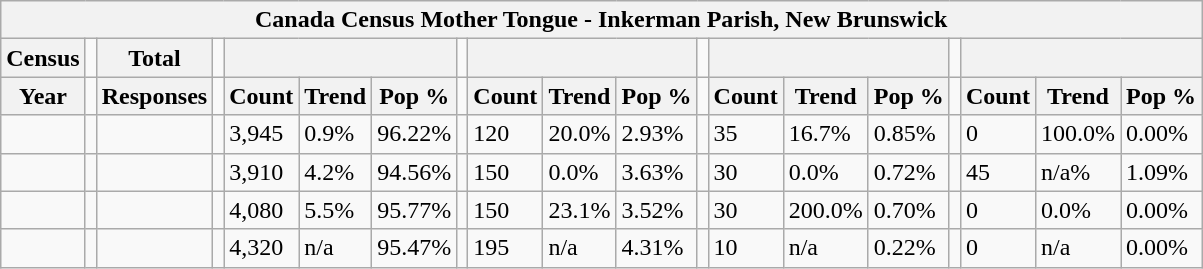<table class="wikitable">
<tr>
<th colspan="19">Canada Census Mother Tongue - Inkerman Parish, New Brunswick</th>
</tr>
<tr>
<th>Census</th>
<td></td>
<th>Total</th>
<td colspan="1"></td>
<th colspan="3"></th>
<td colspan="1"></td>
<th colspan="3"></th>
<td colspan="1"></td>
<th colspan="3"></th>
<td colspan="1"></td>
<th colspan="3"></th>
</tr>
<tr>
<th>Year</th>
<td></td>
<th>Responses</th>
<td></td>
<th>Count</th>
<th>Trend</th>
<th>Pop %</th>
<td></td>
<th>Count</th>
<th>Trend</th>
<th>Pop %</th>
<td></td>
<th>Count</th>
<th>Trend</th>
<th>Pop %</th>
<td></td>
<th>Count</th>
<th>Trend</th>
<th>Pop %</th>
</tr>
<tr>
<td></td>
<td></td>
<td></td>
<td></td>
<td>3,945</td>
<td> 0.9%</td>
<td>96.22%</td>
<td></td>
<td>120</td>
<td> 20.0%</td>
<td>2.93%</td>
<td></td>
<td>35</td>
<td> 16.7%</td>
<td>0.85%</td>
<td></td>
<td>0</td>
<td> 100.0%</td>
<td>0.00%</td>
</tr>
<tr>
<td></td>
<td></td>
<td></td>
<td></td>
<td>3,910</td>
<td> 4.2%</td>
<td>94.56%</td>
<td></td>
<td>150</td>
<td> 0.0%</td>
<td>3.63%</td>
<td></td>
<td>30</td>
<td> 0.0%</td>
<td>0.72%</td>
<td></td>
<td>45</td>
<td> n/a%</td>
<td>1.09%</td>
</tr>
<tr>
<td></td>
<td></td>
<td></td>
<td></td>
<td>4,080</td>
<td> 5.5%</td>
<td>95.77%</td>
<td></td>
<td>150</td>
<td> 23.1%</td>
<td>3.52%</td>
<td></td>
<td>30</td>
<td> 200.0%</td>
<td>0.70%</td>
<td></td>
<td>0</td>
<td> 0.0%</td>
<td>0.00%</td>
</tr>
<tr>
<td></td>
<td></td>
<td></td>
<td></td>
<td>4,320</td>
<td>n/a</td>
<td>95.47%</td>
<td></td>
<td>195</td>
<td>n/a</td>
<td>4.31%</td>
<td></td>
<td>10</td>
<td>n/a</td>
<td>0.22%</td>
<td></td>
<td>0</td>
<td>n/a</td>
<td>0.00%</td>
</tr>
</table>
